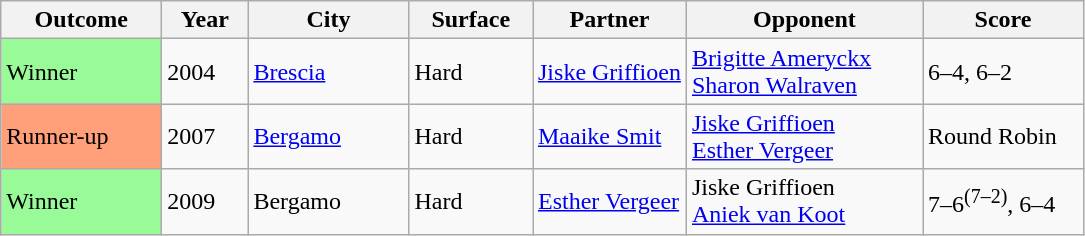<table class="sortable wikitable">
<tr>
<th style="width:100px;">Outcome</th>
<th width="50">Year</th>
<th style="width:100px;">City</th>
<th width="75">Surface</th>
<th syyle="width:150px;">Partner</th>
<th style="width:150px;">Opponent</th>
<th style="width:100px;">Score</th>
</tr>
<tr>
<td bgcolor=98FB98>Winner</td>
<td>2004</td>
<td><a href='#'>Brescia</a></td>
<td>Hard</td>
<td><a href='#'>Jiske Griffioen</a></td>
<td><a href='#'>Brigitte Ameryckx</a><br><a href='#'>Sharon Walraven</a></td>
<td>6–4, 6–2</td>
</tr>
<tr>
<td bgcolor=FFA07A>Runner-up</td>
<td>2007</td>
<td><a href='#'>Bergamo</a></td>
<td>Hard</td>
<td><a href='#'>Maaike Smit</a></td>
<td><a href='#'>Jiske Griffioen</a><br><a href='#'>Esther Vergeer</a></td>
<td>Round Robin</td>
</tr>
<tr>
<td bgcolor=98FB98>Winner</td>
<td>2009</td>
<td>Bergamo</td>
<td>Hard</td>
<td><a href='#'>Esther Vergeer</a></td>
<td>Jiske Griffioen<br><a href='#'>Aniek van Koot</a></td>
<td>7–6<sup>(7–2)</sup>, 6–4</td>
</tr>
</table>
